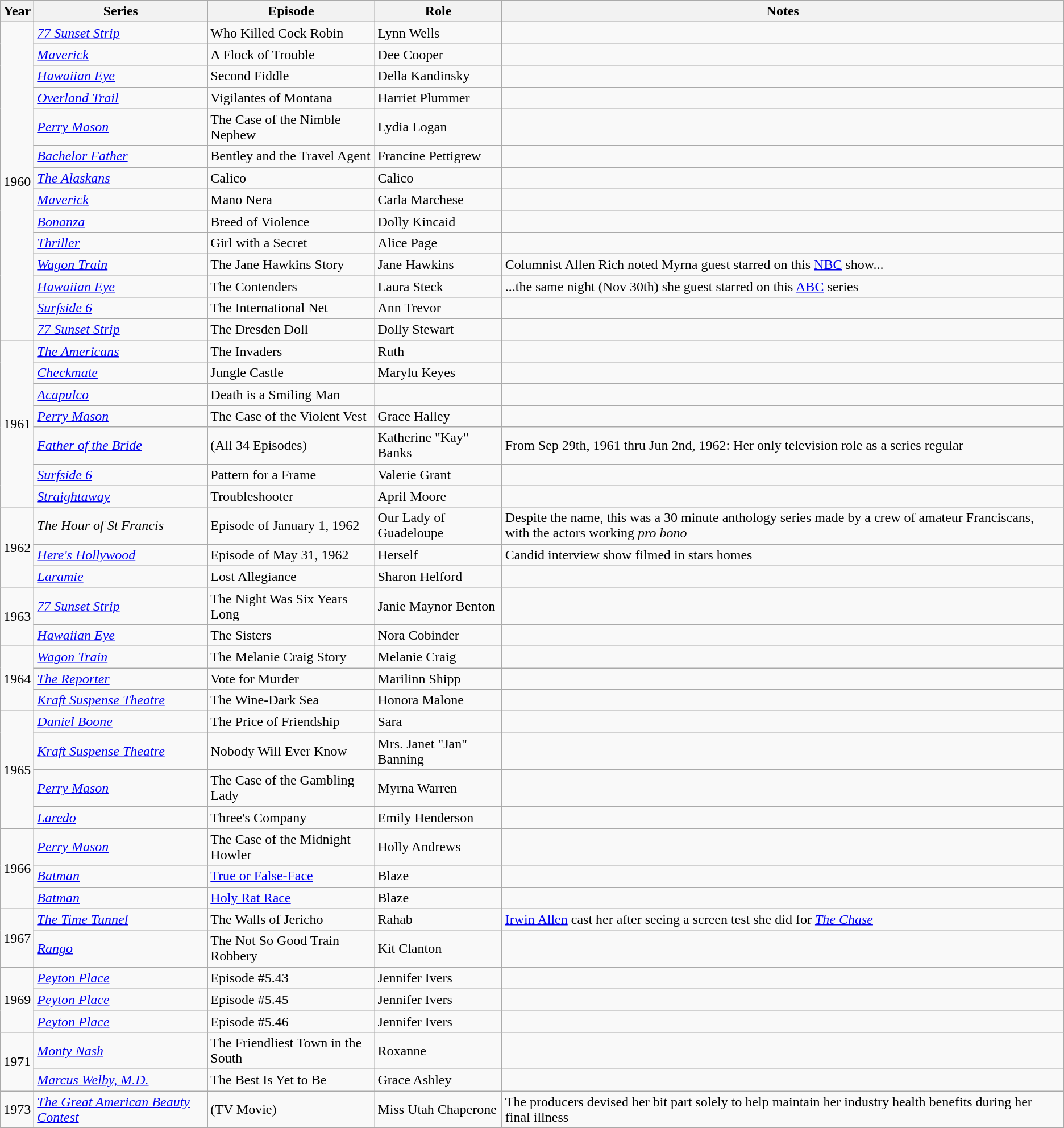<table class="wikitable sortable plainrowheaders">
<tr>
<th scope="col">Year</th>
<th scope="col">Series</th>
<th scope="col">Episode</th>
<th scope="col">Role</th>
<th scope="col">Notes</th>
</tr>
<tr>
<td rowspan=14>1960</td>
<td><em><a href='#'>77 Sunset Strip</a></em></td>
<td>Who Killed Cock Robin</td>
<td>Lynn Wells</td>
<td></td>
</tr>
<tr>
<td><em><a href='#'>Maverick</a></em></td>
<td>A Flock of Trouble</td>
<td>Dee Cooper</td>
<td></td>
</tr>
<tr>
<td><em><a href='#'>Hawaiian Eye</a></em></td>
<td>Second Fiddle</td>
<td>Della Kandinsky</td>
<td></td>
</tr>
<tr>
<td><em><a href='#'>Overland Trail</a></em></td>
<td>Vigilantes of Montana</td>
<td>Harriet Plummer</td>
<td></td>
</tr>
<tr>
<td><em><a href='#'>Perry Mason</a></em></td>
<td>The Case of the Nimble Nephew</td>
<td>Lydia Logan</td>
<td></td>
</tr>
<tr>
<td><em><a href='#'>Bachelor Father</a></em></td>
<td>Bentley and the Travel Agent</td>
<td>Francine Pettigrew</td>
<td></td>
</tr>
<tr>
<td><em><a href='#'>The Alaskans</a></em></td>
<td>Calico</td>
<td>Calico</td>
<td></td>
</tr>
<tr>
<td><em><a href='#'>Maverick</a></em></td>
<td>Mano Nera</td>
<td>Carla Marchese</td>
<td></td>
</tr>
<tr>
<td><em><a href='#'>Bonanza</a></em></td>
<td>Breed of Violence</td>
<td>Dolly Kincaid</td>
<td></td>
</tr>
<tr>
<td><em><a href='#'>Thriller</a></em></td>
<td>Girl with a Secret</td>
<td>Alice Page</td>
<td></td>
</tr>
<tr>
<td><em><a href='#'>Wagon Train</a></em></td>
<td>The Jane Hawkins Story</td>
<td>Jane Hawkins</td>
<td>Columnist Allen Rich noted Myrna guest starred on this <a href='#'>NBC</a> show... </td>
</tr>
<tr>
<td><em><a href='#'>Hawaiian Eye</a></em></td>
<td>The Contenders</td>
<td>Laura Steck</td>
<td>...the same night (Nov 30th) she guest starred on this <a href='#'>ABC</a> series </td>
</tr>
<tr>
<td><em><a href='#'>Surfside 6</a></em></td>
<td>The International Net</td>
<td>Ann Trevor</td>
<td></td>
</tr>
<tr>
<td><em><a href='#'>77 Sunset Strip</a></em></td>
<td>The Dresden Doll</td>
<td>Dolly Stewart</td>
<td></td>
</tr>
<tr>
<td rowspan=7>1961</td>
<td><em><a href='#'>The Americans</a></em></td>
<td>The Invaders</td>
<td>Ruth</td>
<td></td>
</tr>
<tr>
<td><em><a href='#'>Checkmate</a></em></td>
<td>Jungle Castle</td>
<td>Marylu Keyes</td>
<td></td>
</tr>
<tr>
<td><em><a href='#'>Acapulco</a></em></td>
<td>Death is a Smiling Man</td>
<td></td>
<td></td>
</tr>
<tr>
<td><em><a href='#'>Perry Mason</a></em></td>
<td>The Case of the Violent Vest</td>
<td>Grace Halley</td>
<td></td>
</tr>
<tr>
<td><em><a href='#'>Father of the Bride</a></em></td>
<td>(All 34 Episodes)</td>
<td>Katherine "Kay" Banks</td>
<td>From Sep 29th, 1961 thru Jun 2nd, 1962: Her only television role as a series regular</td>
</tr>
<tr>
<td><em><a href='#'>Surfside 6</a></em></td>
<td>Pattern for a Frame</td>
<td>Valerie Grant</td>
<td></td>
</tr>
<tr>
<td><em><a href='#'>Straightaway</a></em></td>
<td>Troubleshooter</td>
<td>April Moore</td>
<td></td>
</tr>
<tr>
<td rowspan=3>1962</td>
<td><em>The Hour of St Francis</em></td>
<td>Episode of January 1, 1962</td>
<td>Our Lady of Guadeloupe</td>
<td>Despite the name, this was a 30 minute anthology series made by a crew of amateur Franciscans, with the actors working <em>pro bono</em></td>
</tr>
<tr>
<td><em><a href='#'>Here's Hollywood</a></em></td>
<td>Episode of May 31, 1962</td>
<td>Herself</td>
<td>Candid interview show filmed in stars homes </td>
</tr>
<tr>
<td><em><a href='#'>Laramie</a></em></td>
<td>Lost Allegiance</td>
<td>Sharon Helford</td>
<td></td>
</tr>
<tr>
<td rowspan=2>1963</td>
<td><em><a href='#'>77 Sunset Strip</a></em></td>
<td>The Night Was Six Years Long</td>
<td>Janie Maynor Benton</td>
<td></td>
</tr>
<tr>
<td><em><a href='#'>Hawaiian Eye</a></em></td>
<td>The Sisters</td>
<td>Nora Cobinder</td>
<td></td>
</tr>
<tr>
<td rowspan=3>1964</td>
<td><em><a href='#'>Wagon Train</a></em></td>
<td>The Melanie Craig Story</td>
<td>Melanie Craig</td>
<td></td>
</tr>
<tr>
<td><em><a href='#'>The Reporter</a></em></td>
<td>Vote for Murder</td>
<td>Marilinn Shipp</td>
<td></td>
</tr>
<tr>
<td><em><a href='#'>Kraft Suspense Theatre</a></em></td>
<td>The Wine-Dark Sea</td>
<td>Honora Malone</td>
<td></td>
</tr>
<tr>
<td rowspan=4>1965</td>
<td><em><a href='#'>Daniel Boone</a></em></td>
<td>The Price of Friendship</td>
<td>Sara</td>
<td></td>
</tr>
<tr>
<td><em><a href='#'>Kraft Suspense Theatre</a></em></td>
<td>Nobody Will Ever Know</td>
<td>Mrs. Janet "Jan" Banning</td>
<td></td>
</tr>
<tr>
<td><em><a href='#'>Perry Mason</a></em></td>
<td>The Case of the Gambling Lady</td>
<td>Myrna Warren</td>
<td></td>
</tr>
<tr>
<td><em><a href='#'>Laredo</a></em></td>
<td>Three's Company</td>
<td>Emily Henderson</td>
<td></td>
</tr>
<tr>
<td rowspan=3>1966</td>
<td><em><a href='#'>Perry Mason</a></em></td>
<td>The Case of the Midnight Howler</td>
<td>Holly Andrews</td>
<td></td>
</tr>
<tr>
<td><em><a href='#'>Batman</a></em></td>
<td><a href='#'>True or False-Face</a></td>
<td>Blaze</td>
<td></td>
</tr>
<tr>
<td><em><a href='#'>Batman</a></em></td>
<td><a href='#'>Holy Rat Race</a></td>
<td>Blaze</td>
<td></td>
</tr>
<tr>
<td rowspan=2>1967</td>
<td><em><a href='#'>The Time Tunnel</a></em></td>
<td>The Walls of Jericho</td>
<td>Rahab</td>
<td><a href='#'>Irwin Allen</a> cast her after seeing a screen test she did for <em><a href='#'>The Chase</a></em></td>
</tr>
<tr>
<td><em><a href='#'>Rango</a></em></td>
<td>The Not So Good Train Robbery</td>
<td>Kit Clanton</td>
<td></td>
</tr>
<tr>
<td rowspan=3>1969</td>
<td><em><a href='#'>Peyton Place</a></em></td>
<td>Episode #5.43</td>
<td>Jennifer Ivers</td>
<td></td>
</tr>
<tr>
<td><em><a href='#'>Peyton Place</a></em></td>
<td>Episode #5.45</td>
<td>Jennifer Ivers</td>
<td></td>
</tr>
<tr>
<td><em><a href='#'>Peyton Place</a></em></td>
<td>Episode #5.46</td>
<td>Jennifer Ivers</td>
<td></td>
</tr>
<tr>
<td rowspan=2>1971</td>
<td><em><a href='#'>Monty Nash</a></em></td>
<td>The Friendliest Town in the South</td>
<td>Roxanne</td>
<td></td>
</tr>
<tr>
<td><em><a href='#'>Marcus Welby, M.D.</a></em></td>
<td>The Best Is Yet to Be</td>
<td>Grace Ashley</td>
<td></td>
</tr>
<tr>
<td>1973</td>
<td><em><a href='#'>The Great American Beauty Contest</a></em></td>
<td>(TV Movie)</td>
<td>Miss Utah Chaperone</td>
<td>The producers devised her bit part solely to help maintain her industry health benefits during her final illness</td>
</tr>
</table>
